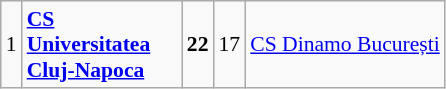<table class="wikitable" cellpadding="0" cellspacing="0" style="font-size:90%;">
<tr>
<td>1</td>
<td width="100"><strong><a href='#'>CS Universitatea Cluj-Napoca</a></strong></td>
<td><strong>22</strong></td>
<td>17</td>
<td><a href='#'>CS Dinamo București</a></td>
</tr>
</table>
